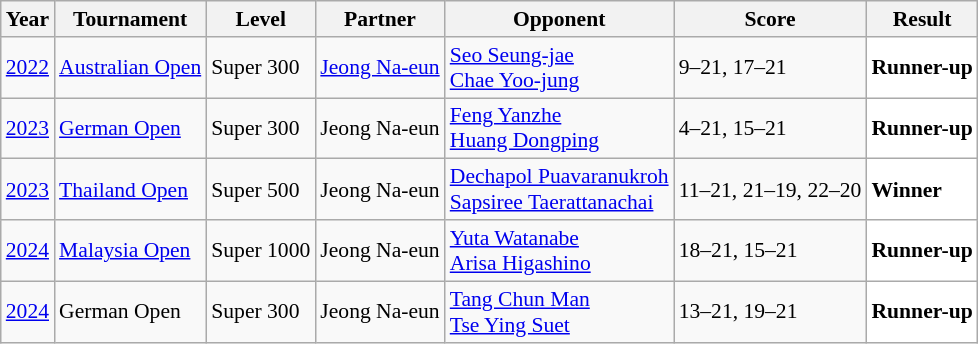<table class="sortable wikitable" style="font-size: 90%;">
<tr>
<th>Year</th>
<th>Tournament</th>
<th>Level</th>
<th>Partner</th>
<th>Opponent</th>
<th>Score</th>
<th>Result</th>
</tr>
<tr>
<td align="center"><a href='#'>2022</a></td>
<td align="left"><a href='#'>Australian Open</a></td>
<td align="left">Super 300</td>
<td align="left"> <a href='#'>Jeong Na-eun</a></td>
<td align="left"> <a href='#'>Seo Seung-jae</a><br> <a href='#'>Chae Yoo-jung</a></td>
<td align="left">9–21, 17–21</td>
<td style="text-align:left; background:white"> <strong>Runner-up</strong></td>
</tr>
<tr>
<td align="center"><a href='#'>2023</a></td>
<td align="left"><a href='#'>German Open</a></td>
<td align="left">Super 300</td>
<td align="left"> Jeong Na-eun</td>
<td align="left"> <a href='#'>Feng Yanzhe</a><br> <a href='#'>Huang Dongping</a></td>
<td align="left">4–21, 15–21</td>
<td style="text-align:left; background:white"> <strong>Runner-up</strong></td>
</tr>
<tr>
<td align="center"><a href='#'>2023</a></td>
<td align="left"><a href='#'>Thailand Open</a></td>
<td align="left">Super 500</td>
<td align="left"> Jeong Na-eun</td>
<td align="left"> <a href='#'>Dechapol Puavaranukroh</a><br> <a href='#'>Sapsiree Taerattanachai</a></td>
<td align="left">11–21, 21–19, 22–20</td>
<td style="text-align:left; background:white"> <strong>Winner</strong></td>
</tr>
<tr>
<td align="center"><a href='#'>2024</a></td>
<td align="left"><a href='#'>Malaysia Open</a></td>
<td align="left">Super 1000</td>
<td align="left"> Jeong Na-eun</td>
<td align="left"> <a href='#'>Yuta Watanabe</a><br> <a href='#'>Arisa Higashino</a></td>
<td align="left">18–21, 15–21</td>
<td style="text-align:left; background:white"> <strong>Runner-up</strong></td>
</tr>
<tr>
<td align="center"><a href='#'>2024</a></td>
<td align="left">German Open</td>
<td align="left">Super 300</td>
<td align="left"> Jeong Na-eun</td>
<td align="left"> <a href='#'>Tang Chun Man</a><br> <a href='#'>Tse Ying Suet</a></td>
<td align="left">13–21, 19–21</td>
<td style="text-align:left; background:white"> <strong>Runner-up</strong></td>
</tr>
</table>
